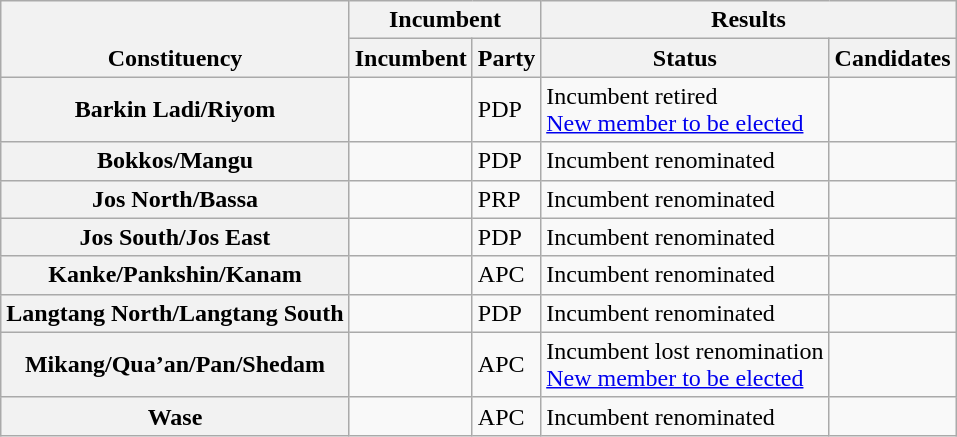<table class="wikitable sortable">
<tr valign=bottom>
<th rowspan=2>Constituency</th>
<th colspan=2>Incumbent</th>
<th colspan=2>Results</th>
</tr>
<tr valign=bottom>
<th>Incumbent</th>
<th>Party</th>
<th>Status</th>
<th>Candidates</th>
</tr>
<tr>
<th>Barkin Ladi/Riyom</th>
<td></td>
<td>PDP</td>
<td>Incumbent retired<br><a href='#'>New member to be elected</a></td>
<td nowrap></td>
</tr>
<tr>
<th>Bokkos/Mangu</th>
<td></td>
<td>PDP</td>
<td>Incumbent renominated</td>
<td nowrap></td>
</tr>
<tr>
<th>Jos North/Bassa</th>
<td></td>
<td>PRP</td>
<td>Incumbent renominated</td>
<td nowrap></td>
</tr>
<tr>
<th>Jos South/Jos East</th>
<td></td>
<td>PDP</td>
<td>Incumbent renominated</td>
<td nowrap></td>
</tr>
<tr>
<th>Kanke/Pankshin/Kanam</th>
<td></td>
<td>APC</td>
<td>Incumbent renominated</td>
<td nowrap></td>
</tr>
<tr>
<th>Langtang North/Langtang South</th>
<td></td>
<td>PDP</td>
<td>Incumbent renominated</td>
<td nowrap></td>
</tr>
<tr>
<th>Mikang/Qua’an/Pan/Shedam</th>
<td></td>
<td>APC</td>
<td>Incumbent lost renomination<br><a href='#'>New member to be elected</a></td>
<td nowrap></td>
</tr>
<tr>
<th>Wase</th>
<td></td>
<td>APC</td>
<td>Incumbent renominated</td>
<td nowrap></td>
</tr>
</table>
